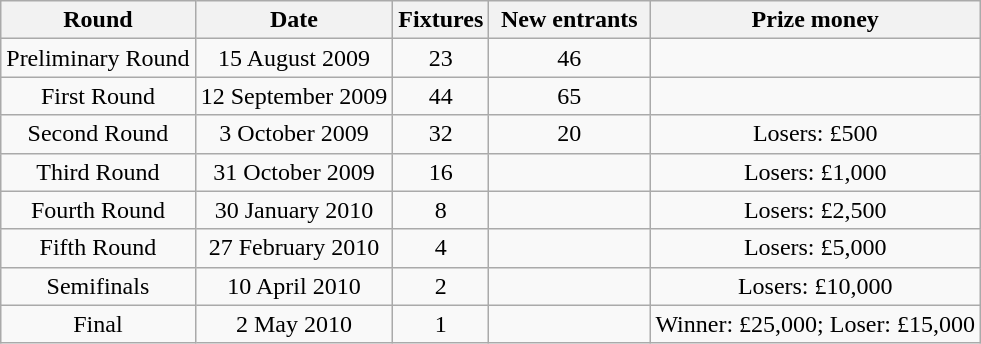<table class="wikitable">
<tr>
<th>Round</th>
<th>Date</th>
<th>Fixtures</th>
<th width=100>New entrants</th>
<th>Prize money</th>
</tr>
<tr align=center>
<td>Preliminary Round</td>
<td>15 August 2009</td>
<td>23</td>
<td>46</td>
<td></td>
</tr>
<tr align=center>
<td>First Round</td>
<td>12 September 2009</td>
<td>44</td>
<td>65</td>
<td></td>
</tr>
<tr align=center>
<td>Second Round</td>
<td>3 October 2009</td>
<td>32</td>
<td>20</td>
<td>Losers: £500</td>
</tr>
<tr align=center>
<td>Third Round</td>
<td>31 October 2009</td>
<td>16</td>
<td></td>
<td>Losers: £1,000</td>
</tr>
<tr align=center>
<td>Fourth Round</td>
<td>30 January 2010</td>
<td>8</td>
<td></td>
<td>Losers: £2,500</td>
</tr>
<tr align=center>
<td>Fifth Round</td>
<td>27 February 2010</td>
<td>4</td>
<td></td>
<td>Losers: £5,000</td>
</tr>
<tr align=center>
<td>Semifinals</td>
<td>10 April 2010</td>
<td>2</td>
<td></td>
<td>Losers: £10,000</td>
</tr>
<tr align=center>
<td>Final</td>
<td>2 May 2010</td>
<td>1</td>
<td></td>
<td>Winner: £25,000; Loser: £15,000</td>
</tr>
</table>
